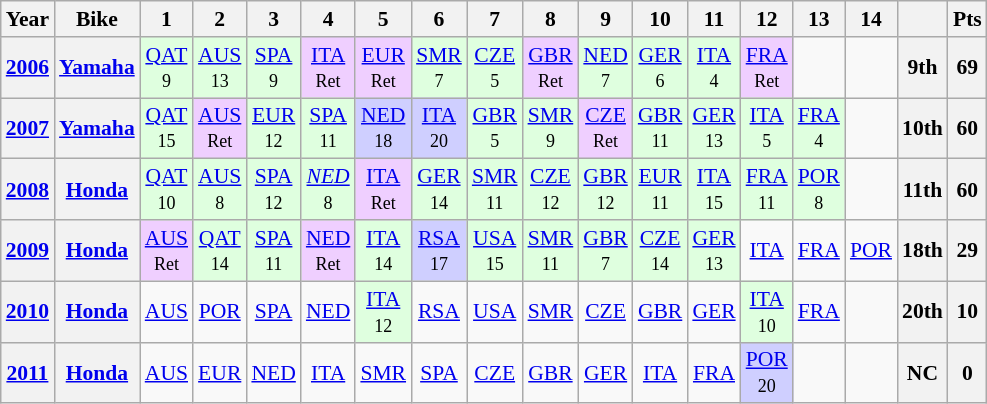<table class="wikitable" style="text-align:center; font-size:90%">
<tr>
<th>Year</th>
<th>Bike</th>
<th>1</th>
<th>2</th>
<th>3</th>
<th>4</th>
<th>5</th>
<th>6</th>
<th>7</th>
<th>8</th>
<th>9</th>
<th>10</th>
<th>11</th>
<th>12</th>
<th>13</th>
<th>14</th>
<th></th>
<th>Pts</th>
</tr>
<tr>
<th><a href='#'>2006</a></th>
<th><a href='#'>Yamaha</a></th>
<td style="background:#dfffdf;"><a href='#'>QAT</a><br><small>9</small></td>
<td style="background:#dfffdf;"><a href='#'>AUS</a><br><small>13</small></td>
<td style="background:#dfffdf;"><a href='#'>SPA</a><br><small>9</small></td>
<td style="background:#EFCFFF;"><a href='#'>ITA</a><br><small>Ret</small></td>
<td style="background:#EFCFFF;"><a href='#'>EUR</a><br><small>Ret</small></td>
<td style="background:#dfffdf;"><a href='#'>SMR</a><br><small>7</small></td>
<td style="background:#dfffdf;"><a href='#'>CZE</a><br><small>5</small></td>
<td style="background:#EFCFFF;"><a href='#'>GBR</a><br><small>Ret</small></td>
<td style="background:#dfffdf;"><a href='#'>NED</a><br><small>7</small></td>
<td style="background:#dfffdf;"><a href='#'>GER</a><br><small>6</small></td>
<td style="background:#dfffdf;"><a href='#'>ITA</a><br><small>4</small></td>
<td style="background:#EFCFFF;"><a href='#'>FRA</a><br><small>Ret</small></td>
<td></td>
<td></td>
<th>9th</th>
<th>69</th>
</tr>
<tr>
<th><a href='#'>2007</a></th>
<th><a href='#'>Yamaha</a></th>
<td style="background:#dfffdf;"><a href='#'>QAT</a><br><small>15</small></td>
<td style="background:#EFCFFF;"><a href='#'>AUS</a><br><small>Ret</small></td>
<td style="background:#dfffdf;"><a href='#'>EUR</a><br><small>12</small></td>
<td style="background:#dfffdf;"><a href='#'>SPA</a><br><small>11</small></td>
<td style="background:#CFCFFF;"><a href='#'>NED</a><br><small>18</small></td>
<td style="background:#CFCFFF;"><a href='#'>ITA</a><br><small>20</small></td>
<td style="background:#dfffdf;"><a href='#'>GBR</a><br><small>5</small></td>
<td style="background:#dfffdf;"><a href='#'>SMR</a><br><small>9</small></td>
<td style="background:#EFCFFF;"><a href='#'>CZE</a><br><small>Ret</small></td>
<td style="background:#dfffdf;"><a href='#'>GBR</a><br><small>11</small></td>
<td style="background:#dfffdf;"><a href='#'>GER</a><br><small>13</small></td>
<td style="background:#dfffdf;"><a href='#'>ITA</a><br><small>5</small></td>
<td style="background:#dfffdf;"><a href='#'>FRA</a><br><small>4</small></td>
<td></td>
<th>10th</th>
<th>60</th>
</tr>
<tr>
<th><a href='#'>2008</a></th>
<th><a href='#'>Honda</a></th>
<td style="background:#dfffdf;"><a href='#'>QAT</a><br><small>10</small></td>
<td style="background:#dfffdf;"><a href='#'>AUS</a><br><small>8</small></td>
<td style="background:#dfffdf;"><a href='#'>SPA</a><br><small>12</small></td>
<td style="background:#dfffdf;"><em><a href='#'>NED</a></em><br><small>8</small></td>
<td style="background:#EFCFFF;"><a href='#'>ITA</a><br><small>Ret</small></td>
<td style="background:#dfffdf;"><a href='#'>GER</a><br><small>14</small></td>
<td style="background:#dfffdf;"><a href='#'>SMR</a><br><small>11</small></td>
<td style="background:#dfffdf;"><a href='#'>CZE</a><br><small>12</small></td>
<td style="background:#dfffdf;"><a href='#'>GBR</a><br><small>12</small></td>
<td style="background:#dfffdf;"><a href='#'>EUR</a><br><small>11</small></td>
<td style="background:#dfffdf;"><a href='#'>ITA</a><br><small>15</small></td>
<td style="background:#dfffdf;"><a href='#'>FRA</a><br><small>11</small></td>
<td style="background:#dfffdf;"><a href='#'>POR</a><br><small>8</small></td>
<td></td>
<th>11th</th>
<th>60</th>
</tr>
<tr>
<th><a href='#'>2009</a></th>
<th><a href='#'>Honda</a></th>
<td style="background:#EFCFFF;"><a href='#'>AUS</a><br><small>Ret</small></td>
<td style="background:#dfffdf;"><a href='#'>QAT</a><br><small>14</small></td>
<td style="background:#dfffdf;"><a href='#'>SPA</a><br><small>11</small></td>
<td style="background:#EFCFFF;"><a href='#'>NED</a><br><small>Ret</small></td>
<td style="background:#dfffdf;"><a href='#'>ITA</a><br><small>14</small></td>
<td style="background:#CFCFFF;"><a href='#'>RSA</a><br><small>17</small></td>
<td style="background:#dfffdf;"><a href='#'>USA</a><br><small>15</small></td>
<td style="background:#dfffdf;"><a href='#'>SMR</a><br><small>11</small></td>
<td style="background:#dfffdf;"><a href='#'>GBR</a><br><small>7</small></td>
<td style="background:#dfffdf;"><a href='#'>CZE</a><br><small>14</small></td>
<td style="background:#dfffdf;"><a href='#'>GER</a><br><small>13</small></td>
<td><a href='#'>ITA</a></td>
<td><a href='#'>FRA</a></td>
<td><a href='#'>POR</a></td>
<th>18th</th>
<th>29</th>
</tr>
<tr>
<th><a href='#'>2010</a></th>
<th><a href='#'>Honda</a></th>
<td><a href='#'>AUS</a></td>
<td><a href='#'>POR</a></td>
<td><a href='#'>SPA</a></td>
<td><a href='#'>NED</a></td>
<td style="background:#dfffdf;"><a href='#'>ITA</a><br><small>12</small></td>
<td><a href='#'>RSA</a></td>
<td><a href='#'>USA</a></td>
<td><a href='#'>SMR</a></td>
<td><a href='#'>CZE</a></td>
<td><a href='#'>GBR</a></td>
<td><a href='#'>GER</a></td>
<td style="background:#dfffdf;"><a href='#'>ITA</a><br><small>10</small></td>
<td><a href='#'>FRA</a></td>
<td></td>
<th>20th</th>
<th>10</th>
</tr>
<tr>
<th><a href='#'>2011</a></th>
<th><a href='#'>Honda</a></th>
<td><a href='#'>AUS</a></td>
<td><a href='#'>EUR</a></td>
<td><a href='#'>NED</a></td>
<td><a href='#'>ITA</a></td>
<td><a href='#'>SMR</a></td>
<td><a href='#'>SPA</a></td>
<td><a href='#'>CZE</a></td>
<td><a href='#'>GBR</a></td>
<td><a href='#'>GER</a></td>
<td><a href='#'>ITA</a></td>
<td><a href='#'>FRA</a></td>
<td style="background:#CFCFFF;"><a href='#'>POR</a><br><small>20</small></td>
<td></td>
<td></td>
<th>NC</th>
<th>0</th>
</tr>
</table>
